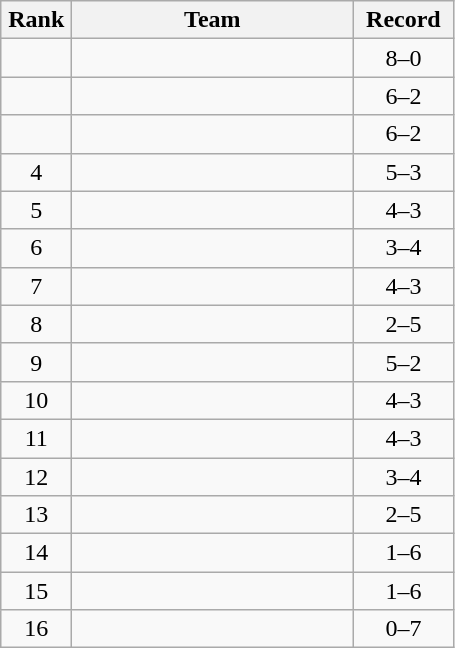<table class="wikitable" style="text-align: center;">
<tr>
<th width=40>Rank</th>
<th width=180>Team</th>
<th width=60>Record</th>
</tr>
<tr bgcolor=>
<td></td>
<td align="left"></td>
<td>8–0</td>
</tr>
<tr bgcolor=>
<td></td>
<td align="left"></td>
<td>6–2</td>
</tr>
<tr bgcolor=>
<td></td>
<td align="left"></td>
<td>6–2</td>
</tr>
<tr>
<td>4</td>
<td align="left"></td>
<td>5–3</td>
</tr>
<tr>
<td>5</td>
<td align="left"></td>
<td>4–3</td>
</tr>
<tr>
<td>6</td>
<td align="left"></td>
<td>3–4</td>
</tr>
<tr>
<td>7</td>
<td align="left"></td>
<td>4–3</td>
</tr>
<tr>
<td>8</td>
<td align="left"></td>
<td>2–5</td>
</tr>
<tr>
<td>9</td>
<td align="left"></td>
<td>5–2</td>
</tr>
<tr>
<td>10</td>
<td align="left"></td>
<td>4–3</td>
</tr>
<tr>
<td>11</td>
<td align="left"></td>
<td>4–3</td>
</tr>
<tr>
<td>12</td>
<td align="left"></td>
<td>3–4</td>
</tr>
<tr>
<td>13</td>
<td align="left"></td>
<td>2–5</td>
</tr>
<tr>
<td>14</td>
<td align="left"></td>
<td>1–6</td>
</tr>
<tr>
<td>15</td>
<td align="left"></td>
<td>1–6</td>
</tr>
<tr>
<td>16</td>
<td align="left"></td>
<td>0–7</td>
</tr>
</table>
